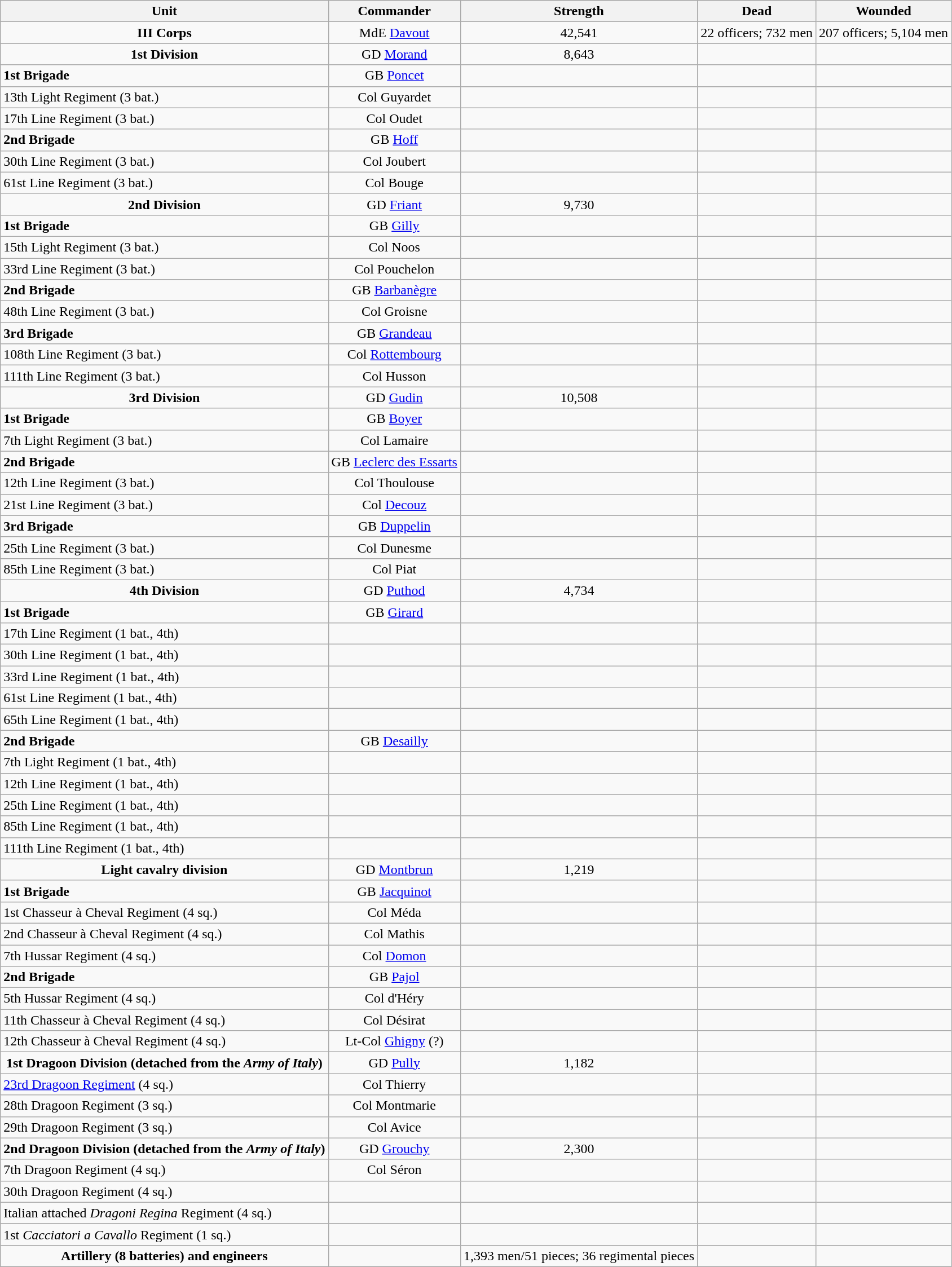<table class="wikitable">
<tr>
<th>Unit</th>
<th>Commander</th>
<th>Strength</th>
<th>Dead</th>
<th>Wounded</th>
</tr>
<tr>
<th style="background:#f9f9f9;">III Corps</th>
<td style="text-align:center;">MdE <a href='#'>Davout</a></td>
<td style="text-align:center;">42,541</td>
<td style="text-align:center;">22 officers; 732 men</td>
<td style="text-align:center;">207 officers; 5,104 men</td>
</tr>
<tr>
<th style="background:#f9f9f9;">1st Division</th>
<td style="text-align:center;">GD <a href='#'>Morand</a></td>
<td style="text-align:center;">8,643</td>
<td style="text-align:center;"></td>
<td style="text-align:center;"></td>
</tr>
<tr>
<td><strong>1st Brigade</strong></td>
<td style="text-align:center;">GB <a href='#'>Poncet</a></td>
<td style="text-align:center;"></td>
<td style="text-align:center;"></td>
<td style="text-align:center;"></td>
</tr>
<tr>
<td>13th Light Regiment (3 bat.)</td>
<td style="text-align:center;">Col Guyardet</td>
<td style="text-align:center;"></td>
<td style="text-align:center;"></td>
<td style="text-align:center;"></td>
</tr>
<tr>
<td>17th Line Regiment (3 bat.)</td>
<td style="text-align:center;">Col Oudet</td>
<td style="text-align:center;"></td>
<td style="text-align:center;"></td>
<td style="text-align:center;"></td>
</tr>
<tr>
<td><strong>2nd Brigade</strong></td>
<td style="text-align:center;">GB <a href='#'>Hoff</a></td>
<td style="text-align:center;"></td>
<td style="text-align:center;"></td>
<td style="text-align:center;"></td>
</tr>
<tr>
<td>30th Line Regiment (3 bat.)</td>
<td style="text-align:center;">Col Joubert</td>
<td style="text-align:center;"></td>
<td style="text-align:center;"></td>
<td style="text-align:center;"></td>
</tr>
<tr>
<td>61st Line Regiment (3 bat.)</td>
<td style="text-align:center;">Col Bouge</td>
<td style="text-align:center;"></td>
<td style="text-align:center;"></td>
<td style="text-align:center;"></td>
</tr>
<tr>
<th style="background:#f9f9f9;">2nd Division</th>
<td style="text-align:center;">GD <a href='#'>Friant</a></td>
<td style="text-align:center;">9,730</td>
<td style="text-align:center;"></td>
<td style="text-align:center;"></td>
</tr>
<tr>
<td><strong>1st Brigade</strong></td>
<td style="text-align:center;">GB <a href='#'>Gilly</a></td>
<td style="text-align:center;"></td>
<td style="text-align:center;"></td>
<td style="text-align:center;"></td>
</tr>
<tr>
<td>15th Light Regiment (3 bat.)</td>
<td style="text-align:center;">Col Noos</td>
<td style="text-align:center;"></td>
<td style="text-align:center;"></td>
<td style="text-align:center;"></td>
</tr>
<tr>
<td>33rd Line Regiment (3 bat.)</td>
<td style="text-align:center;">Col Pouchelon</td>
<td style="text-align:center;"></td>
<td style="text-align:center;"></td>
<td style="text-align:center;"></td>
</tr>
<tr>
<td><strong>2nd Brigade</strong></td>
<td style="text-align:center;">GB <a href='#'>Barbanègre</a></td>
<td style="text-align:center;"></td>
<td style="text-align:center;"></td>
<td style="text-align:center;"></td>
</tr>
<tr>
<td>48th Line Regiment (3 bat.)</td>
<td style="text-align:center;">Col Groisne</td>
<td style="text-align:center;"></td>
<td style="text-align:center;"></td>
<td style="text-align:center;"></td>
</tr>
<tr>
<td><strong>3rd Brigade</strong></td>
<td style="text-align:center;">GB <a href='#'>Grandeau</a></td>
<td style="text-align:center;"></td>
<td style="text-align:center;"></td>
<td style="text-align:center;"></td>
</tr>
<tr>
<td>108th Line Regiment (3 bat.)</td>
<td style="text-align:center;">Col <a href='#'>Rottembourg</a></td>
<td style="text-align:center;"></td>
<td style="text-align:center;"></td>
<td style="text-align:center;"></td>
</tr>
<tr>
<td>111th Line Regiment (3 bat.)</td>
<td style="text-align:center;">Col Husson</td>
<td style="text-align:center;"></td>
<td style="text-align:center;"></td>
<td style="text-align:center;"></td>
</tr>
<tr>
<th style="background:#f9f9f9;">3rd Division</th>
<td style="text-align:center;">GD <a href='#'>Gudin</a></td>
<td style="text-align:center;">10,508</td>
<td style="text-align:center;"></td>
<td style="text-align:center;"></td>
</tr>
<tr>
<td><strong>1st Brigade</strong></td>
<td style="text-align:center;">GB <a href='#'>Boyer</a></td>
<td style="text-align:center;"></td>
<td style="text-align:center;"></td>
<td style="text-align:center;"></td>
</tr>
<tr>
<td>7th Light Regiment (3 bat.)</td>
<td style="text-align:center;">Col Lamaire</td>
<td style="text-align:center;"></td>
<td style="text-align:center;"></td>
<td style="text-align:center;"></td>
</tr>
<tr>
<td><strong>2nd Brigade</strong></td>
<td style="text-align:center;">GB <a href='#'>Leclerc des Essarts</a></td>
<td style="text-align:center;"></td>
<td style="text-align:center;"></td>
<td style="text-align:center;"></td>
</tr>
<tr>
<td>12th Line Regiment (3 bat.)</td>
<td style="text-align:center;">Col Thoulouse</td>
<td style="text-align:center;"></td>
<td style="text-align:center;"></td>
<td style="text-align:center;"></td>
</tr>
<tr>
<td>21st Line Regiment (3 bat.)</td>
<td style="text-align:center;">Col <a href='#'>Decouz</a></td>
<td style="text-align:center;"></td>
<td style="text-align:center;"></td>
<td style="text-align:center;"></td>
</tr>
<tr>
<td><strong>3rd Brigade</strong></td>
<td style="text-align:center;">GB <a href='#'>Duppelin</a></td>
<td style="text-align:center;"></td>
<td style="text-align:center;"></td>
<td style="text-align:center;"></td>
</tr>
<tr>
<td>25th Line Regiment (3 bat.)</td>
<td style="text-align:center;">Col Dunesme</td>
<td style="text-align:center;"></td>
<td style="text-align:center;"></td>
<td style="text-align:center;"></td>
</tr>
<tr>
<td>85th Line Regiment (3 bat.)</td>
<td style="text-align:center;">Col Piat</td>
<td style="text-align:center;"></td>
<td style="text-align:center;"></td>
<td style="text-align:center;"></td>
</tr>
<tr>
<th style="background:#f9f9f9;">4th Division</th>
<td style="text-align:center;">GD <a href='#'>Puthod</a></td>
<td style="text-align:center;">4,734</td>
<td style="text-align:center;"></td>
<td style="text-align:center;"></td>
</tr>
<tr>
<td><strong>1st Brigade</strong></td>
<td style="text-align:center;">GB <a href='#'>Girard</a></td>
<td style="text-align:center;"></td>
<td style="text-align:center;"></td>
<td style="text-align:center;"></td>
</tr>
<tr>
<td>17th Line Regiment (1 bat., 4th)</td>
<td style="text-align:center;"></td>
<td style="text-align:center;"></td>
<td style="text-align:center;"></td>
<td style="text-align:center;"></td>
</tr>
<tr>
<td>30th Line Regiment (1 bat., 4th)</td>
<td style="text-align:center;"></td>
<td style="text-align:center;"></td>
<td style="text-align:center;"></td>
<td style="text-align:center;"></td>
</tr>
<tr>
<td>33rd Line Regiment (1 bat., 4th)</td>
<td style="text-align:center;"></td>
<td style="text-align:center;"></td>
<td style="text-align:center;"></td>
<td style="text-align:center;"></td>
</tr>
<tr>
<td>61st Line Regiment (1 bat., 4th)</td>
<td style="text-align:center;"></td>
<td style="text-align:center;"></td>
<td style="text-align:center;"></td>
<td style="text-align:center;"></td>
</tr>
<tr>
<td>65th Line Regiment (1 bat., 4th)</td>
<td style="text-align:center;"></td>
<td style="text-align:center;"></td>
<td style="text-align:center;"></td>
<td style="text-align:center;"></td>
</tr>
<tr>
<td><strong>2nd Brigade</strong></td>
<td style="text-align:center;">GB <a href='#'>Desailly</a></td>
<td style="text-align:center;"></td>
<td style="text-align:center;"></td>
<td style="text-align:center;"></td>
</tr>
<tr>
<td>7th Light Regiment (1 bat., 4th)</td>
<td style="text-align:center;"></td>
<td style="text-align:center;"></td>
<td style="text-align:center;"></td>
<td style="text-align:center;"></td>
</tr>
<tr>
<td>12th Line Regiment (1 bat., 4th)</td>
<td style="text-align:center;"></td>
<td style="text-align:center;"></td>
<td style="text-align:center;"></td>
<td style="text-align:center;"></td>
</tr>
<tr>
<td>25th Line Regiment (1 bat., 4th)</td>
<td style="text-align:center;"></td>
<td style="text-align:center;"></td>
<td style="text-align:center;"></td>
<td style="text-align:center;"></td>
</tr>
<tr>
<td>85th Line Regiment (1 bat., 4th)</td>
<td style="text-align:center;"></td>
<td style="text-align:center;"></td>
<td style="text-align:center;"></td>
<td style="text-align:center;"></td>
</tr>
<tr>
<td>111th Line Regiment (1 bat., 4th)</td>
<td style="text-align:center;"></td>
<td style="text-align:center;"></td>
<td style="text-align:center;"></td>
<td style="text-align:center;"></td>
</tr>
<tr>
<th style="background:#f9f9f9;">Light cavalry division</th>
<td style="text-align:center;">GD <a href='#'>Montbrun</a></td>
<td style="text-align:center;">1,219</td>
<td style="text-align:center;"></td>
<td style="text-align:center;"></td>
</tr>
<tr>
<td><strong>1st Brigade</strong></td>
<td style="text-align:center;">GB <a href='#'>Jacquinot</a></td>
<td style="text-align:center;"></td>
<td style="text-align:center;"></td>
<td style="text-align:center;"></td>
</tr>
<tr>
<td>1st Chasseur à Cheval Regiment (4 sq.)</td>
<td style="text-align:center;">Col Méda</td>
<td style="text-align:center;"></td>
<td style="text-align:center;"></td>
<td style="text-align:center;"></td>
</tr>
<tr>
<td>2nd Chasseur à Cheval Regiment (4 sq.)</td>
<td style="text-align:center;">Col Mathis</td>
<td style="text-align:center;"></td>
<td style="text-align:center;"></td>
<td style="text-align:center;"></td>
</tr>
<tr>
<td>7th Hussar Regiment (4 sq.)</td>
<td style="text-align:center;">Col <a href='#'>Domon</a></td>
<td style="text-align:center;"></td>
<td style="text-align:center;"></td>
<td style="text-align:center;"></td>
</tr>
<tr>
<td><strong>2nd Brigade</strong></td>
<td style="text-align:center;">GB <a href='#'>Pajol</a></td>
<td style="text-align:center;"></td>
<td style="text-align:center;"></td>
<td style="text-align:center;"></td>
</tr>
<tr>
<td>5th Hussar Regiment (4 sq.)</td>
<td style="text-align:center;">Col d'Héry</td>
<td style="text-align:center;"></td>
<td style="text-align:center;"></td>
<td style="text-align:center;"></td>
</tr>
<tr>
<td>11th Chasseur à Cheval Regiment (4 sq.)</td>
<td style="text-align:center;">Col Désirat</td>
<td style="text-align:center;"></td>
<td style="text-align:center;"></td>
<td style="text-align:center;"></td>
</tr>
<tr>
<td>12th Chasseur à Cheval Regiment (4 sq.)</td>
<td style="text-align:center;">Lt-Col <a href='#'>Ghigny</a> (?)</td>
<td style="text-align:center;"></td>
<td style="text-align:center;"></td>
<td style="text-align:center;"></td>
</tr>
<tr>
<th style="background:#f9f9f9;">1st Dragoon Division (detached from the <em>Army of Italy</em>)</th>
<td style="text-align:center;">GD <a href='#'>Pully</a></td>
<td style="text-align:center;">1,182</td>
<td style="text-align:center;"></td>
<td style="text-align:center;"></td>
</tr>
<tr>
<td><a href='#'>23rd Dragoon Regiment</a> (4 sq.)</td>
<td style="text-align:center;">Col Thierry</td>
<td style="text-align:center;"></td>
<td style="text-align:center;"></td>
<td style="text-align:center;"></td>
</tr>
<tr>
<td>28th Dragoon Regiment (3 sq.)</td>
<td style="text-align:center;">Col Montmarie</td>
<td style="text-align:center;"></td>
<td style="text-align:center;"></td>
<td style="text-align:center;"></td>
</tr>
<tr>
<td>29th Dragoon Regiment (3 sq.)</td>
<td style="text-align:center;">Col Avice</td>
<td style="text-align:center;"></td>
<td style="text-align:center;"></td>
<td style="text-align:center;"></td>
</tr>
<tr>
<th style="background:#f9f9f9;">2nd Dragoon Division (detached from the <em>Army of Italy</em>)</th>
<td style="text-align:center;">GD <a href='#'>Grouchy</a></td>
<td style="text-align:center;">2,300</td>
<td style="text-align:center;"></td>
<td style="text-align:center;"></td>
</tr>
<tr>
<td>7th Dragoon Regiment (4 sq.)</td>
<td style="text-align:center;">Col Séron</td>
<td style="text-align:center;"></td>
<td style="text-align:center;"></td>
<td style="text-align:center;"></td>
</tr>
<tr>
<td>30th Dragoon Regiment (4 sq.)</td>
<td style="text-align:center;"></td>
<td style="text-align:center;"></td>
<td style="text-align:center;"></td>
<td style="text-align:center;"></td>
</tr>
<tr>
<td>Italian attached <em>Dragoni Regina</em> Regiment (4 sq.)</td>
<td style="text-align:center;"></td>
<td style="text-align:center;"></td>
<td style="text-align:center;"></td>
<td style="text-align:center;"></td>
</tr>
<tr>
<td>1st <em>Cacciatori a Cavallo</em> Regiment (1 sq.)</td>
<td style="text-align:center;"></td>
<td style="text-align:center;"></td>
<td style="text-align:center;"></td>
<td style="text-align:center;"></td>
</tr>
<tr>
<th style="background:#f9f9f9;">Artillery (8 batteries) and engineers</th>
<td style="text-align:center;"></td>
<td style="text-align:center;">1,393 men/51 pieces; 36 regimental pieces</td>
<td style="text-align:center;"></td>
<td style="text-align:center;"></td>
</tr>
</table>
